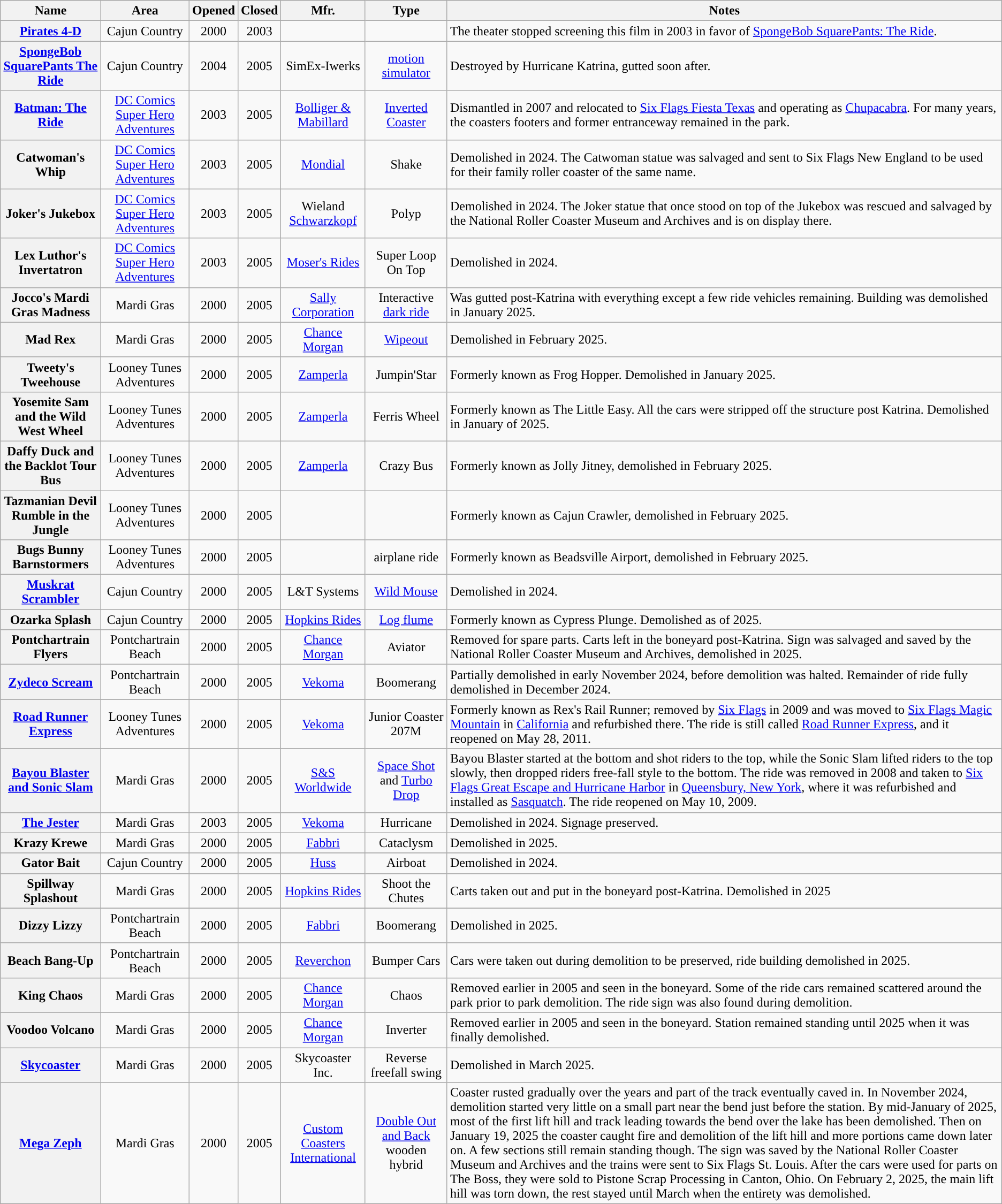<table class="wikitable sortable" style="text-align:center;font-size:100%;">
<tr>
<th>Name</th>
<th>Area</th>
<th>Opened</th>
<th>Closed</th>
<th>Mfr.</th>
<th>Type</th>
<th class="unsortable">Notes</th>
</tr>
<tr>
<th><a href='#'>Pirates 4-D</a></th>
<td>Cajun Country</td>
<td>2000</td>
<td>2003</td>
<td></td>
<td></td>
<td style="text-align:left;">The theater stopped screening this film in 2003 in favor of <a href='#'>SpongeBob SquarePants: The Ride</a>.</td>
</tr>
<tr>
<th><a href='#'>SpongeBob SquarePants The Ride</a></th>
<td>Cajun Country</td>
<td>2004</td>
<td>2005</td>
<td>SimEx-Iwerks</td>
<td><a href='#'>motion simulator</a></td>
<td style="text-align:left;">Destroyed by Hurricane Katrina, gutted soon after.</td>
</tr>
<tr>
<th><a href='#'>Batman: The Ride</a></th>
<td><a href='#'>DC Comics Super Hero Adventures</a></td>
<td>2003</td>
<td>2005</td>
<td><a href='#'>Bolliger & Mabillard</a></td>
<td><a href='#'>Inverted Coaster</a></td>
<td style="text-align:left;">Dismantled in 2007 and relocated to <a href='#'>Six Flags Fiesta Texas</a> and operating as <a href='#'>Chupacabra</a>. For many years, the coasters footers and former entranceway remained in the park.</td>
</tr>
<tr>
<th>Catwoman's Whip</th>
<td><a href='#'>DC Comics Super Hero Adventures</a></td>
<td>2003</td>
<td>2005</td>
<td><a href='#'>Mondial</a></td>
<td>Shake</td>
<td style="text-align:left;">Demolished in 2024. The Catwoman statue was salvaged and sent to Six Flags New England to be used for their family roller coaster of the same name.</td>
</tr>
<tr>
<th>Joker's Jukebox</th>
<td><a href='#'>DC Comics Super Hero Adventures</a></td>
<td>2003</td>
<td>2005</td>
<td>Wieland <a href='#'>Schwarzkopf</a></td>
<td>Polyp</td>
<td style="text-align:left;">Demolished in 2024. The Joker statue that once stood on top of the Jukebox was rescued and salvaged by the National Roller Coaster Museum and Archives and is on display there.</td>
</tr>
<tr>
<th>Lex Luthor's Invertatron</th>
<td><a href='#'>DC Comics Super Hero Adventures</a></td>
<td>2003</td>
<td>2005</td>
<td><a href='#'>Moser's Rides</a></td>
<td>Super Loop On Top</td>
<td style="text-align:left;">Demolished in 2024.</td>
</tr>
<tr>
<th>Jocco's Mardi Gras Madness</th>
<td>Mardi Gras</td>
<td>2000</td>
<td>2005</td>
<td><a href='#'>Sally Corporation</a></td>
<td>Interactive <a href='#'>dark ride</a></td>
<td style="text-align:left;">Was gutted post-Katrina with everything except a few ride vehicles remaining. Building was demolished in January 2025.</td>
</tr>
<tr>
<th>Mad Rex</th>
<td>Mardi Gras</td>
<td>2000</td>
<td>2005</td>
<td><a href='#'>Chance Morgan</a></td>
<td><a href='#'>Wipeout</a></td>
<td style="text-align:left;">Demolished in February 2025.</td>
</tr>
<tr>
<th>Tweety's Tweehouse</th>
<td>Looney Tunes Adventures</td>
<td>2000</td>
<td>2005</td>
<td><a href='#'>Zamperla</a></td>
<td>Jumpin'Star</td>
<td style ="text-align:left;">Formerly known as Frog Hopper. Demolished in January 2025.</td>
</tr>
<tr>
<th>Yosemite Sam and the Wild West Wheel</th>
<td>Looney Tunes Adventures</td>
<td>2000</td>
<td>2005</td>
<td><a href='#'>Zamperla</a></td>
<td>Ferris Wheel</td>
<td style="text-align:left;">Formerly known as The Little Easy. All the cars were stripped off the structure post Katrina. Demolished in January of 2025.</td>
</tr>
<tr>
<th>Daffy Duck and the Backlot Tour Bus</th>
<td>Looney Tunes Adventures</td>
<td>2000</td>
<td>2005</td>
<td><a href='#'>Zamperla</a></td>
<td>Crazy Bus</td>
<td style="text-align:left;">Formerly known as Jolly Jitney, demolished in February 2025.</td>
</tr>
<tr>
<th>Tazmanian Devil Rumble in the Jungle</th>
<td>Looney Tunes Adventures</td>
<td>2000</td>
<td>2005</td>
<td></td>
<td></td>
<td style="text-align:left;">Formerly known as Cajun Crawler, demolished in February 2025.</td>
</tr>
<tr>
<th>Bugs Bunny Barnstormers</th>
<td>Looney Tunes Adventures</td>
<td>2000</td>
<td>2005</td>
<td></td>
<td>airplane ride</td>
<td style="text-align:left;">Formerly known as Beadsville Airport, demolished in February 2025.</td>
</tr>
<tr>
<th><a href='#'>Muskrat Scrambler</a></th>
<td>Cajun Country</td>
<td>2000</td>
<td>2005</td>
<td>L&T Systems</td>
<td><a href='#'>Wild Mouse</a></td>
<td style="text-align:left;">Demolished in 2024.</td>
</tr>
<tr>
<th>Ozarka Splash</th>
<td>Cajun Country</td>
<td>2000</td>
<td>2005</td>
<td><a href='#'>Hopkins Rides</a></td>
<td><a href='#'>Log flume</a></td>
<td style="text-align:left;">Formerly known as Cypress Plunge. Demolished as of 2025.</td>
</tr>
<tr>
<th>Pontchartrain Flyers</th>
<td>Pontchartrain Beach</td>
<td>2000</td>
<td>2005</td>
<td><a href='#'>Chance Morgan</a></td>
<td>Aviator</td>
<td style="text-align:left;">Removed for spare parts. Carts left in the boneyard post-Katrina. Sign was salvaged and saved by the National Roller Coaster Museum and Archives, demolished in 2025.</td>
</tr>
<tr>
<th><a href='#'>Zydeco Scream</a></th>
<td>Pontchartrain Beach</td>
<td>2000</td>
<td>2005</td>
<td><a href='#'>Vekoma</a></td>
<td>Boomerang</td>
<td style="text-align:left;">Partially demolished in early November 2024, before demolition was halted. Remainder of ride fully demolished in December 2024.</td>
</tr>
<tr>
<th><a href='#'>Road Runner Express</a></th>
<td>Looney Tunes Adventures</td>
<td>2000</td>
<td>2005</td>
<td><a href='#'>Vekoma</a></td>
<td>Junior Coaster 207M</td>
<td style="text-align:left;">Formerly known as Rex's Rail Runner; removed by <a href='#'>Six Flags</a> in 2009 and was moved to <a href='#'>Six Flags Magic Mountain</a> in <a href='#'>California</a> and refurbished there. The ride is still called <a href='#'>Road Runner Express</a>, and it reopened on May 28, 2011.</td>
</tr>
<tr>
<th><a href='#'>Bayou Blaster and Sonic Slam</a></th>
<td>Mardi Gras</td>
<td>2000</td>
<td>2005</td>
<td><a href='#'>S&S Worldwide</a></td>
<td><a href='#'>Space Shot</a> and <a href='#'>Turbo Drop</a></td>
<td style="text-align:left;">Bayou Blaster started at the bottom and shot riders to the top, while the Sonic Slam lifted riders to the top slowly, then dropped riders free-fall style to the bottom. The ride was removed in 2008 and taken to <a href='#'>Six Flags Great Escape and Hurricane Harbor</a> in <a href='#'>Queensbury, New York</a>, where it was refurbished and installed as <a href='#'>Sasquatch</a>. The ride reopened on May 10, 2009.</td>
</tr>
<tr>
<th><a href='#'>The Jester</a></th>
<td>Mardi Gras</td>
<td>2003</td>
<td>2005</td>
<td><a href='#'>Vekoma</a></td>
<td>Hurricane</td>
<td style="text-align:left;">Demolished in 2024. Signage preserved.</td>
</tr>
<tr>
<th>Krazy Krewe</th>
<td>Mardi Gras</td>
<td>2000</td>
<td>2005</td>
<td><a href='#'>Fabbri</a></td>
<td>Cataclysm</td>
<td style="text-align:left;">Demolished in 2025.</td>
</tr>
<tr>
</tr>
<tr>
<th>Gator Bait</th>
<td>Cajun Country</td>
<td>2000</td>
<td>2005</td>
<td><a href='#'>Huss</a></td>
<td>Airboat</td>
<td style="text-align:left;">Demolished in 2024.</td>
</tr>
<tr>
<th>Spillway Splashout</th>
<td>Mardi Gras</td>
<td>2000</td>
<td>2005</td>
<td><a href='#'>Hopkins Rides</a></td>
<td>Shoot the Chutes</td>
<td style="text-align:left;">Carts taken out and put in the boneyard post-Katrina. Demolished in 2025</td>
</tr>
<tr |}>
</tr>
<tr>
<th>Dizzy Lizzy</th>
<td>Pontchartrain Beach</td>
<td>2000</td>
<td>2005</td>
<td><a href='#'>Fabbri</a></td>
<td>Boomerang</td>
<td style="text-align:left;”">Demolished in 2025.</td>
</tr>
<tr>
<th>Beach Bang-Up</th>
<td>Pontchartrain Beach</td>
<td>2000</td>
<td>2005</td>
<td><a href='#'>Reverchon</a></td>
<td>Bumper Cars</td>
<td style="text-align:left;”">Cars were taken out during demolition to be preserved, ride building demolished in 2025.</td>
</tr>
<tr>
<th>King Chaos</th>
<td>Mardi Gras</td>
<td>2000</td>
<td>2005</td>
<td><a href='#'>Chance Morgan</a></td>
<td>Chaos</td>
<td style="text-align:left;">Removed earlier in 2005 and seen in the boneyard. Some of the ride cars remained scattered around the park prior to park demolition. The ride sign was also found during demolition.</td>
</tr>
<tr>
<th>Voodoo Volcano</th>
<td>Mardi Gras</td>
<td>2000</td>
<td>2005</td>
<td><a href='#'>Chance Morgan</a></td>
<td>Inverter</td>
<td style="text-align:left;">Removed earlier in 2005 and seen in the boneyard. Station remained standing until 2025 when it was finally demolished.</td>
</tr>
<tr>
<th><a href='#'>Skycoaster</a></th>
<td>Mardi Gras</td>
<td>2000</td>
<td>2005</td>
<td>Skycoaster Inc.</td>
<td>Reverse freefall swing</td>
<td style="text-align:left;">Demolished in March 2025.</td>
</tr>
<tr>
<th><a href='#'>Mega Zeph</a></th>
<td>Mardi Gras</td>
<td>2000</td>
<td>2005</td>
<td><a href='#'>Custom Coasters International</a></td>
<td><a href='#'>Double Out and Back</a> wooden hybrid</td>
<td style="text-align:left;">Coaster rusted gradually over the years and part of the track eventually caved in. In November 2024, demolition started very little on a small part near the bend just before the station. By mid-January of 2025, most of the first lift hill and track leading towards the bend over the lake has been demolished. Then on January 19, 2025 the coaster caught fire and demolition of the lift hill and more portions came down later on. A few sections still remain standing though. The sign was saved by the National Roller Coaster Museum and Archives and the trains were sent to Six Flags St. Louis. After the cars were used for parts on The Boss, they were sold to Pistone Scrap Processing in Canton, Ohio. On February 2, 2025, the main lift hill was torn down, the rest stayed until March when the entirety was demolished.</td>
</tr>
</table>
